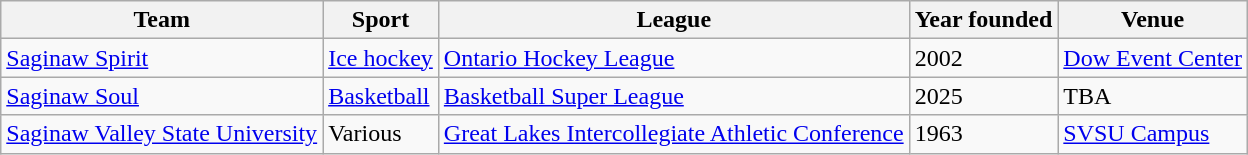<table class="wikitable">
<tr>
<th>Team</th>
<th>Sport</th>
<th>League</th>
<th>Year founded</th>
<th>Venue</th>
</tr>
<tr>
<td><a href='#'>Saginaw Spirit</a></td>
<td><a href='#'>Ice hockey</a></td>
<td><a href='#'>Ontario Hockey League</a></td>
<td>2002</td>
<td><a href='#'>Dow Event Center</a></td>
</tr>
<tr>
<td><a href='#'>Saginaw Soul</a></td>
<td><a href='#'>Basketball</a></td>
<td><a href='#'>Basketball Super League</a></td>
<td>2025</td>
<td>TBA</td>
</tr>
<tr>
<td><a href='#'>Saginaw Valley State University</a></td>
<td>Various</td>
<td><a href='#'>Great Lakes Intercollegiate Athletic Conference</a></td>
<td>1963</td>
<td><a href='#'>SVSU Campus</a></td>
</tr>
</table>
